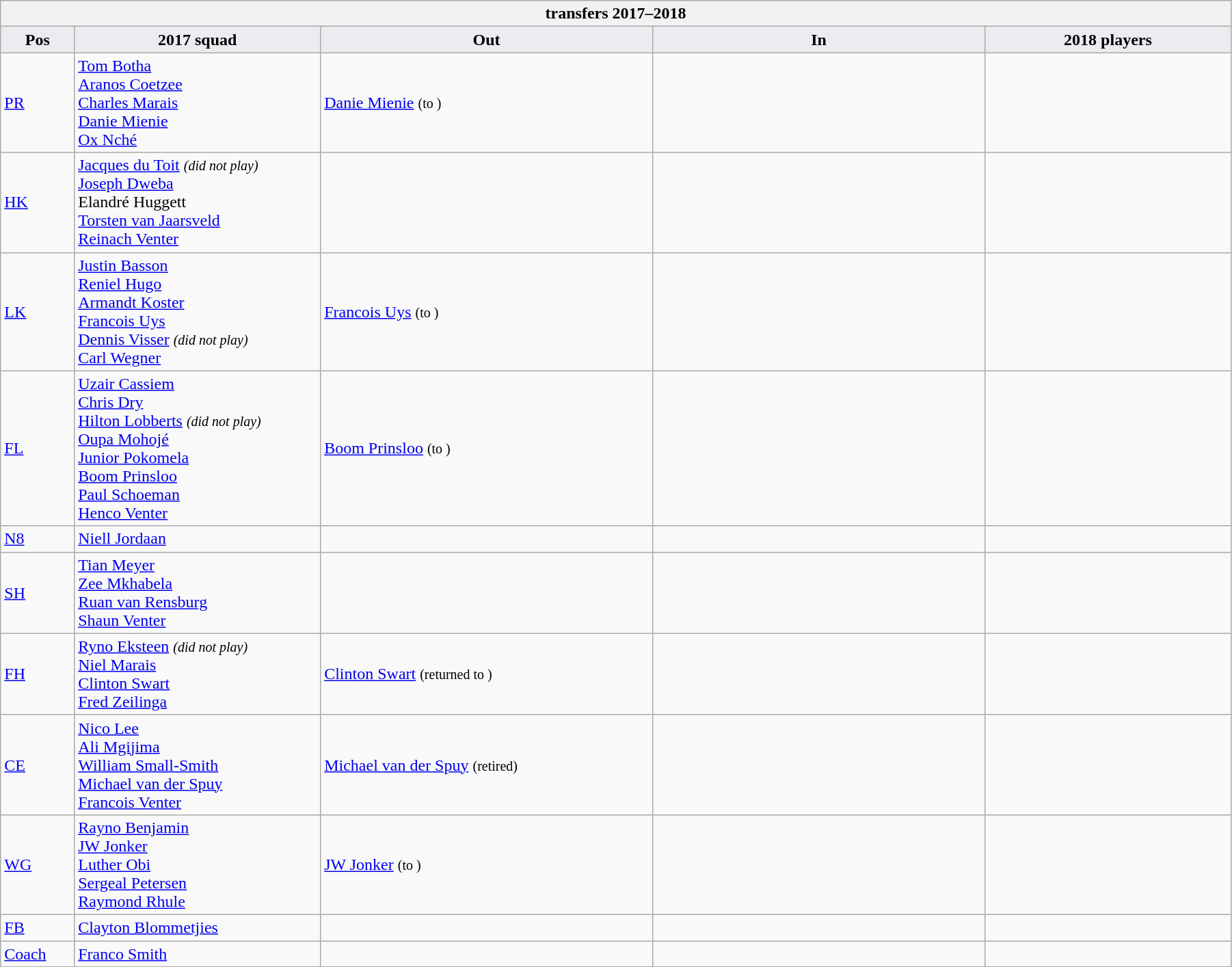<table class="wikitable" style="text-align: left; width:95%">
<tr>
<th colspan="100%"> transfers 2017–2018</th>
</tr>
<tr>
<th style="background:#ebecf0; width:6%;">Pos</th>
<th style="background:#ebecf0; width:20%;">2017 squad</th>
<th style="background:#ebecf0; width:27%;">Out</th>
<th style="background:#ebecf0; width:27%;">In</th>
<th style="background:#ebecf0; width:20%;">2018 players</th>
</tr>
<tr>
<td><a href='#'>PR</a></td>
<td> <a href='#'>Tom Botha</a> <br> <a href='#'>Aranos Coetzee</a> <br> <a href='#'>Charles Marais</a> <br> <a href='#'>Danie Mienie</a> <br> <a href='#'>Ox Nché</a></td>
<td>  <a href='#'>Danie Mienie</a> <small>(to )</small></td>
<td> </td>
<td> </td>
</tr>
<tr>
<td><a href='#'>HK</a></td>
<td> <a href='#'>Jacques du Toit</a> <small><em>(did not play)</em></small> <br> <a href='#'>Joseph Dweba</a> <br> Elandré Huggett <br> <a href='#'>Torsten van Jaarsveld</a> <br> <a href='#'>Reinach Venter</a></td>
<td></td>
<td> </td>
<td> </td>
</tr>
<tr>
<td><a href='#'>LK</a></td>
<td> <a href='#'>Justin Basson</a> <br> <a href='#'>Reniel Hugo</a> <br> <a href='#'>Armandt Koster</a> <br> <a href='#'>Francois Uys</a> <br> <a href='#'>Dennis Visser</a> <small><em>(did not play)</em></small> <br> <a href='#'>Carl Wegner</a></td>
<td>  <a href='#'>Francois Uys</a> <small>(to )</small></td>
<td> </td>
<td> </td>
</tr>
<tr>
<td><a href='#'>FL</a></td>
<td> <a href='#'>Uzair Cassiem</a> <br> <a href='#'>Chris Dry</a> <br> <a href='#'>Hilton Lobberts</a> <small><em>(did not play)</em></small> <br> <a href='#'>Oupa Mohojé</a> <br> <a href='#'>Junior Pokomela</a> <br> <a href='#'>Boom Prinsloo</a> <br> <a href='#'>Paul Schoeman</a> <br> <a href='#'>Henco Venter</a></td>
<td>  <a href='#'>Boom Prinsloo</a> <small>(to )</small></td>
<td> </td>
<td> </td>
</tr>
<tr>
<td><a href='#'>N8</a></td>
<td> <a href='#'>Niell Jordaan</a></td>
<td></td>
<td> </td>
<td> </td>
</tr>
<tr>
<td><a href='#'>SH</a></td>
<td> <a href='#'>Tian Meyer</a> <br> <a href='#'>Zee Mkhabela</a> <br> <a href='#'>Ruan van Rensburg</a> <br> <a href='#'>Shaun Venter</a></td>
<td></td>
<td> </td>
<td> </td>
</tr>
<tr>
<td><a href='#'>FH</a></td>
<td> <a href='#'>Ryno Eksteen</a> <small><em>(did not play)</em></small> <br> <a href='#'>Niel Marais</a> <br> <a href='#'>Clinton Swart</a> <br> <a href='#'>Fred Zeilinga</a></td>
<td>  <a href='#'>Clinton Swart</a> <small>(returned to )</small></td>
<td> </td>
<td> </td>
</tr>
<tr>
<td><a href='#'>CE</a></td>
<td> <a href='#'>Nico Lee</a> <br> <a href='#'>Ali Mgijima</a> <br> <a href='#'>William Small-Smith</a> <br> <a href='#'>Michael van der Spuy</a> <br> <a href='#'>Francois Venter</a></td>
<td>  <a href='#'>Michael van der Spuy</a> <small>(retired)</small></td>
<td> </td>
<td> </td>
</tr>
<tr>
<td><a href='#'>WG</a></td>
<td> <a href='#'>Rayno Benjamin</a> <br> <a href='#'>JW Jonker</a> <br> <a href='#'>Luther Obi</a> <br> <a href='#'>Sergeal Petersen</a> <br> <a href='#'>Raymond Rhule</a></td>
<td>  <a href='#'>JW Jonker</a> <small>(to )</small></td>
<td> </td>
<td> </td>
</tr>
<tr>
<td><a href='#'>FB</a></td>
<td> <a href='#'>Clayton Blommetjies</a></td>
<td></td>
<td> </td>
<td> </td>
</tr>
<tr>
<td><a href='#'>Coach</a></td>
<td> <a href='#'>Franco Smith</a></td>
<td></td>
<td> </td>
<td> </td>
</tr>
</table>
